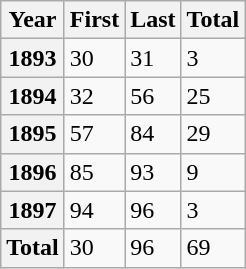<table class="wikitable">
<tr>
<th>Year</th>
<th>First</th>
<th>Last</th>
<th>Total</th>
</tr>
<tr>
<th>1893</th>
<td>30</td>
<td>31</td>
<td>3</td>
</tr>
<tr>
<th>1894</th>
<td>32</td>
<td>56</td>
<td>25</td>
</tr>
<tr>
<th>1895</th>
<td>57</td>
<td>84</td>
<td>29</td>
</tr>
<tr>
<th>1896</th>
<td>85</td>
<td>93</td>
<td>9</td>
</tr>
<tr>
<th>1897</th>
<td>94</td>
<td>96</td>
<td>3</td>
</tr>
<tr>
<th>Total</th>
<td>30</td>
<td>96</td>
<td>69</td>
</tr>
</table>
